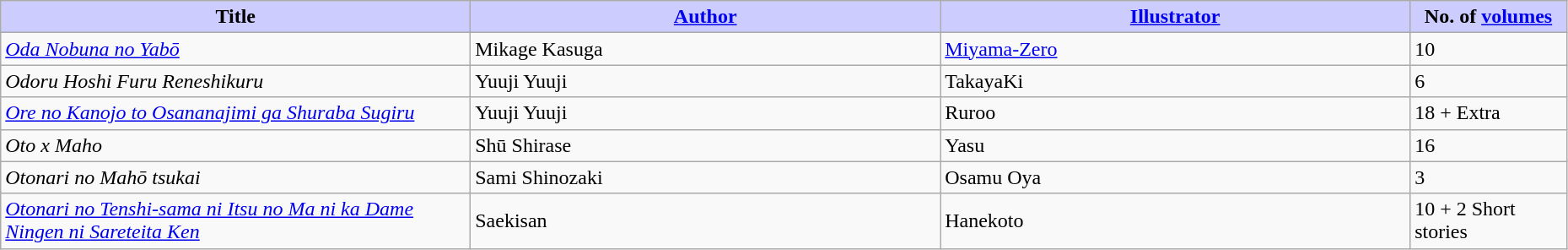<table class="wikitable" style="width: 98%;">
<tr>
<th width=30% style="background:#ccf;">Title</th>
<th width=30% style="background:#ccf;"><a href='#'>Author</a></th>
<th width=30% style="background:#ccf;"><a href='#'>Illustrator</a></th>
<th width=10% style="background:#ccf;">No. of <a href='#'>volumes</a></th>
</tr>
<tr>
<td><em><a href='#'>Oda Nobuna no Yabō</a></em></td>
<td>Mikage Kasuga</td>
<td><a href='#'>Miyama-Zero</a></td>
<td>10</td>
</tr>
<tr>
<td><em>Odoru Hoshi Furu Reneshikuru</em></td>
<td>Yuuji Yuuji</td>
<td>TakayaKi</td>
<td>6</td>
</tr>
<tr>
<td><a href='#'> <em>Ore no Kanojo to Osananajimi ga Shuraba Sugiru</em></a></td>
<td>Yuuji Yuuji</td>
<td>Ruroo</td>
<td>18 + Extra</td>
</tr>
<tr>
<td><em>Oto x Maho</em></td>
<td>Shū Shirase</td>
<td>Yasu</td>
<td>16</td>
</tr>
<tr>
<td><em>Otonari no Mahō tsukai</em></td>
<td>Sami Shinozaki</td>
<td>Osamu Oya</td>
<td>3</td>
</tr>
<tr>
<td><em><a href='#'>Otonari no Tenshi-sama ni Itsu no Ma ni ka Dame Ningen ni Sareteita Ken</a></em></td>
<td>Saekisan</td>
<td>Hanekoto</td>
<td>10 + 2 Short stories</td>
</tr>
</table>
